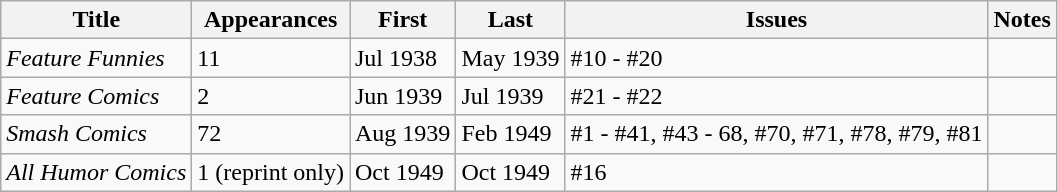<table class="wikitable">
<tr>
<th>Title</th>
<th>Appearances</th>
<th>First</th>
<th>Last</th>
<th>Issues</th>
<th>Notes</th>
</tr>
<tr>
<td><em>Feature Funnies</em></td>
<td>11</td>
<td>Jul 1938</td>
<td>May 1939</td>
<td>#10 - #20</td>
<td></td>
</tr>
<tr>
<td><em>Feature Comics</em></td>
<td>2</td>
<td>Jun 1939</td>
<td>Jul 1939</td>
<td>#21 - #22</td>
<td></td>
</tr>
<tr>
<td><em>Smash Comics</em></td>
<td>72</td>
<td>Aug 1939</td>
<td>Feb 1949</td>
<td>#1 - #41, #43 - 68, #70, #71, #78, #79, #81</td>
<td></td>
</tr>
<tr>
<td><em>All Humor Comics</em></td>
<td>1 (reprint only)</td>
<td>Oct 1949</td>
<td>Oct 1949</td>
<td>#16</td>
<td></td>
</tr>
</table>
